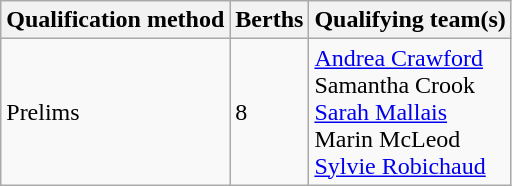<table class="wikitable" border="1">
<tr>
<th>Qualification method</th>
<th>Berths</th>
<th>Qualifying team(s)</th>
</tr>
<tr>
<td>Prelims</td>
<td>8</td>
<td><a href='#'>Andrea Crawford</a> <br> Samantha Crook <br> <a href='#'>Sarah Mallais</a> <br> Marin McLeod <br> <a href='#'>Sylvie Robichaud</a></td>
</tr>
</table>
